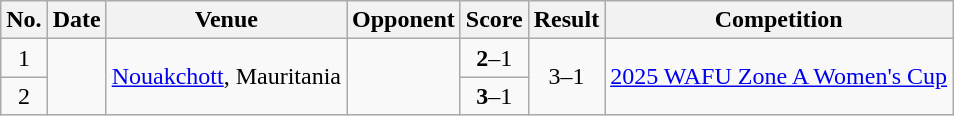<table class="wikitable sortable">
<tr>
<th scope="col">No.</th>
<th scope="col">Date</th>
<th scope="col">Venue</th>
<th scope="col">Opponent</th>
<th scope="col">Score</th>
<th scope="col">Result</th>
<th scope="col">Competition</th>
</tr>
<tr>
<td style="text-align:center;">1</td>
<td rowspan=2></td>
<td rowspan=2><a href='#'>Nouakchott</a>, Mauritania</td>
<td rowspan=2></td>
<td style="text-align:center;"><strong>2</strong>–1</td>
<td rowspan=2 style="text-align:center;">3–1</td>
<td rowspan=2><a href='#'>2025 WAFU Zone A Women's Cup</a></td>
</tr>
<tr>
<td style="text-align:center;">2</td>
<td style="text-align:center;"><strong>3</strong>–1</td>
</tr>
</table>
